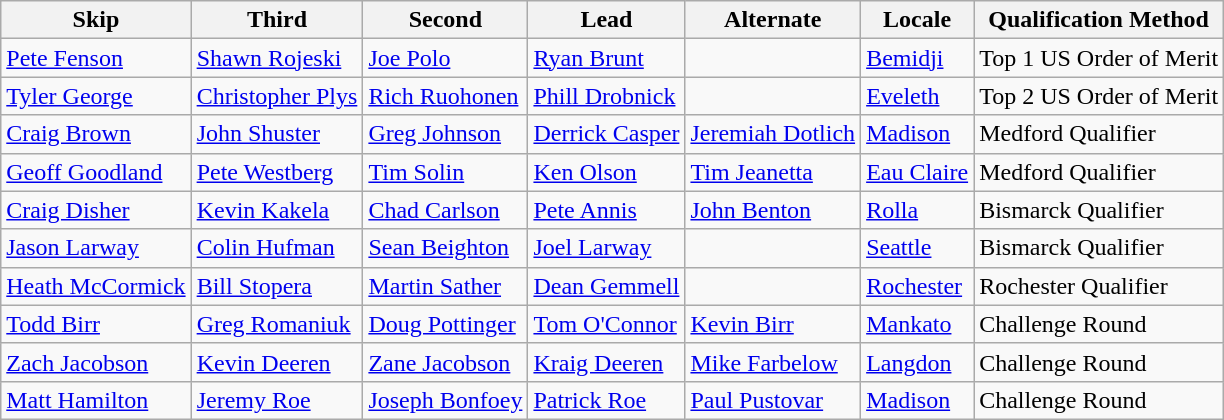<table class="wikitable">
<tr>
<th>Skip</th>
<th>Third</th>
<th>Second</th>
<th>Lead</th>
<th>Alternate</th>
<th>Locale</th>
<th>Qualification Method</th>
</tr>
<tr>
<td><a href='#'>Pete Fenson</a></td>
<td><a href='#'>Shawn Rojeski</a></td>
<td><a href='#'>Joe Polo</a></td>
<td><a href='#'>Ryan Brunt</a></td>
<td></td>
<td> <a href='#'>Bemidji</a></td>
<td>Top 1 US Order of Merit</td>
</tr>
<tr>
<td><a href='#'>Tyler George</a></td>
<td><a href='#'>Christopher Plys</a></td>
<td><a href='#'>Rich Ruohonen</a></td>
<td><a href='#'>Phill Drobnick</a></td>
<td></td>
<td> <a href='#'>Eveleth</a></td>
<td>Top 2 US Order of Merit</td>
</tr>
<tr>
<td><a href='#'>Craig Brown</a></td>
<td><a href='#'>John Shuster</a></td>
<td><a href='#'>Greg Johnson</a></td>
<td><a href='#'>Derrick Casper</a></td>
<td><a href='#'>Jeremiah Dotlich</a></td>
<td> <a href='#'>Madison</a></td>
<td>Medford Qualifier</td>
</tr>
<tr>
<td><a href='#'>Geoff Goodland</a></td>
<td><a href='#'>Pete Westberg</a></td>
<td><a href='#'>Tim Solin</a></td>
<td><a href='#'>Ken Olson</a></td>
<td><a href='#'>Tim Jeanetta</a></td>
<td> <a href='#'>Eau Claire</a></td>
<td>Medford Qualifier</td>
</tr>
<tr>
<td><a href='#'>Craig Disher</a></td>
<td><a href='#'>Kevin Kakela</a></td>
<td><a href='#'>Chad Carlson</a></td>
<td><a href='#'>Pete Annis</a></td>
<td><a href='#'>John Benton</a></td>
<td> <a href='#'>Rolla</a></td>
<td>Bismarck Qualifier</td>
</tr>
<tr>
<td><a href='#'>Jason Larway</a></td>
<td><a href='#'>Colin Hufman</a></td>
<td><a href='#'>Sean Beighton</a></td>
<td><a href='#'>Joel Larway</a></td>
<td></td>
<td> <a href='#'>Seattle</a></td>
<td>Bismarck Qualifier</td>
</tr>
<tr>
<td><a href='#'>Heath McCormick</a></td>
<td><a href='#'>Bill Stopera</a></td>
<td><a href='#'>Martin Sather</a></td>
<td><a href='#'>Dean Gemmell</a></td>
<td></td>
<td> <a href='#'>Rochester</a></td>
<td>Rochester Qualifier</td>
</tr>
<tr>
<td><a href='#'>Todd Birr</a></td>
<td><a href='#'>Greg Romaniuk</a></td>
<td><a href='#'>Doug Pottinger</a></td>
<td><a href='#'>Tom O'Connor</a></td>
<td><a href='#'>Kevin Birr</a></td>
<td> <a href='#'>Mankato</a></td>
<td>Challenge Round</td>
</tr>
<tr>
<td><a href='#'>Zach Jacobson</a></td>
<td><a href='#'>Kevin Deeren</a></td>
<td><a href='#'>Zane Jacobson</a></td>
<td><a href='#'>Kraig Deeren</a></td>
<td><a href='#'>Mike Farbelow</a></td>
<td> <a href='#'>Langdon</a></td>
<td>Challenge Round</td>
</tr>
<tr>
<td><a href='#'>Matt Hamilton</a></td>
<td><a href='#'>Jeremy Roe</a></td>
<td><a href='#'>Joseph Bonfoey</a></td>
<td><a href='#'>Patrick Roe</a></td>
<td><a href='#'>Paul Pustovar</a></td>
<td> <a href='#'>Madison</a></td>
<td>Challenge Round</td>
</tr>
</table>
